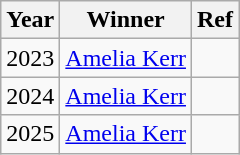<table class="wikitable">
<tr>
<th>Year</th>
<th>Winner</th>
<th>Ref</th>
</tr>
<tr>
<td>2023</td>
<td><a href='#'>Amelia Kerr</a></td>
<td></td>
</tr>
<tr>
<td>2024</td>
<td><a href='#'>Amelia Kerr</a></td>
<td></td>
</tr>
<tr>
<td>2025</td>
<td><a href='#'>Amelia Kerr</a></td>
<td></td>
</tr>
</table>
